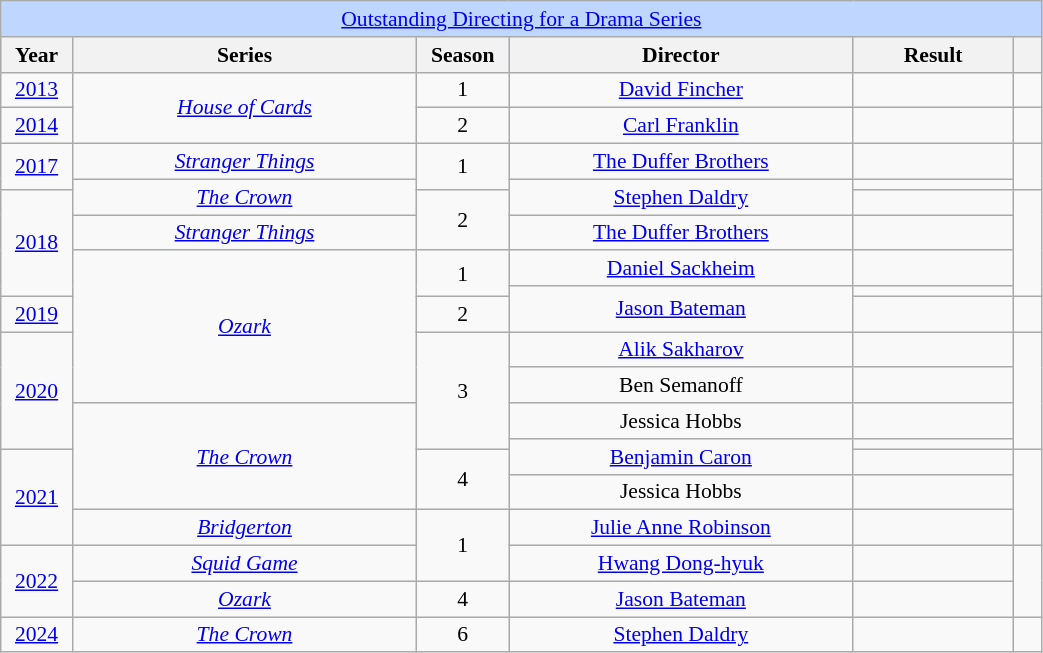<table class="wikitable plainrowheaders" style="text-align: center; font-size: 90%" width=55%>
<tr ---- bgcolor="#bfd7ff">
<td colspan=7 align=center><a href='#'>Outstanding Directing for a Drama Series</a></td>
</tr>
<tr ---- bgcolor="#bfd7ff">
<th scope="col" style="width:1%;">Year</th>
<th scope="col" style="width:12%;">Series</th>
<th scope="col" style="width:1%;">Season</th>
<th scope="col" style="width:12%;">Director</th>
<th scope="col" style="width:5%;">Result</th>
<th scope="col" style="width:1%;"></th>
</tr>
<tr>
<td><a href='#'>2013</a></td>
<td rowspan="2"><em><a href='#'>House of Cards</a></em></td>
<td>1</td>
<td><a href='#'>David Fincher</a></td>
<td></td>
<td></td>
</tr>
<tr>
<td><a href='#'>2014</a></td>
<td>2</td>
<td><a href='#'>Carl Franklin</a></td>
<td></td>
<td></td>
</tr>
<tr>
<td rowspan="2"><a href='#'>2017</a></td>
<td><em><a href='#'>Stranger Things</a></em></td>
<td rowspan="2">1</td>
<td><a href='#'>The Duffer Brothers</a></td>
<td></td>
<td rowspan="2"></td>
</tr>
<tr>
<td rowspan="2"><em><a href='#'>The Crown</a></em></td>
<td rowspan="2"><a href='#'>Stephen Daldry</a></td>
<td></td>
</tr>
<tr>
<td rowspan="4"><a href='#'>2018</a></td>
<td rowspan="2">2</td>
<td></td>
<td rowspan="4"></td>
</tr>
<tr>
<td><em><a href='#'>Stranger Things</a></em></td>
<td><a href='#'>The Duffer Brothers</a></td>
<td></td>
</tr>
<tr>
<td rowspan="5"><em><a href='#'>Ozark</a></em></td>
<td rowspan="2">1</td>
<td><a href='#'>Daniel Sackheim</a></td>
<td></td>
</tr>
<tr>
<td rowspan="2"><a href='#'>Jason Bateman</a></td>
<td></td>
</tr>
<tr>
<td><a href='#'>2019</a></td>
<td>2</td>
<td></td>
<td></td>
</tr>
<tr>
<td rowspan="4"><a href='#'>2020</a></td>
<td rowspan="4">3</td>
<td><a href='#'>Alik Sakharov</a></td>
<td></td>
<td rowspan="4"></td>
</tr>
<tr>
<td>Ben Semanoff</td>
<td></td>
</tr>
<tr>
<td rowspan="4"><em><a href='#'>The Crown</a></em></td>
<td>Jessica Hobbs</td>
<td></td>
</tr>
<tr>
<td rowspan="2"><a href='#'>Benjamin Caron</a></td>
<td></td>
</tr>
<tr>
<td rowspan="3"><a href='#'>2021</a></td>
<td rowspan="2">4</td>
<td></td>
<td rowspan="3"></td>
</tr>
<tr>
<td>Jessica Hobbs</td>
<td></td>
</tr>
<tr>
<td><em><a href='#'>Bridgerton</a></em></td>
<td rowspan="2">1</td>
<td><a href='#'>Julie Anne Robinson</a></td>
<td></td>
</tr>
<tr>
<td rowspan="2"><a href='#'>2022</a></td>
<td><em><a href='#'>Squid Game</a></em></td>
<td><a href='#'>Hwang Dong-hyuk</a></td>
<td></td>
<td rowspan="2"></td>
</tr>
<tr>
<td><em><a href='#'>Ozark</a></em></td>
<td>4</td>
<td><a href='#'>Jason Bateman</a></td>
<td></td>
</tr>
<tr>
<td><a href='#'>2024</a></td>
<td><em><a href='#'>The Crown</a></em></td>
<td>6</td>
<td><a href='#'>Stephen Daldry</a></td>
<td></td>
<td></td>
</tr>
</table>
